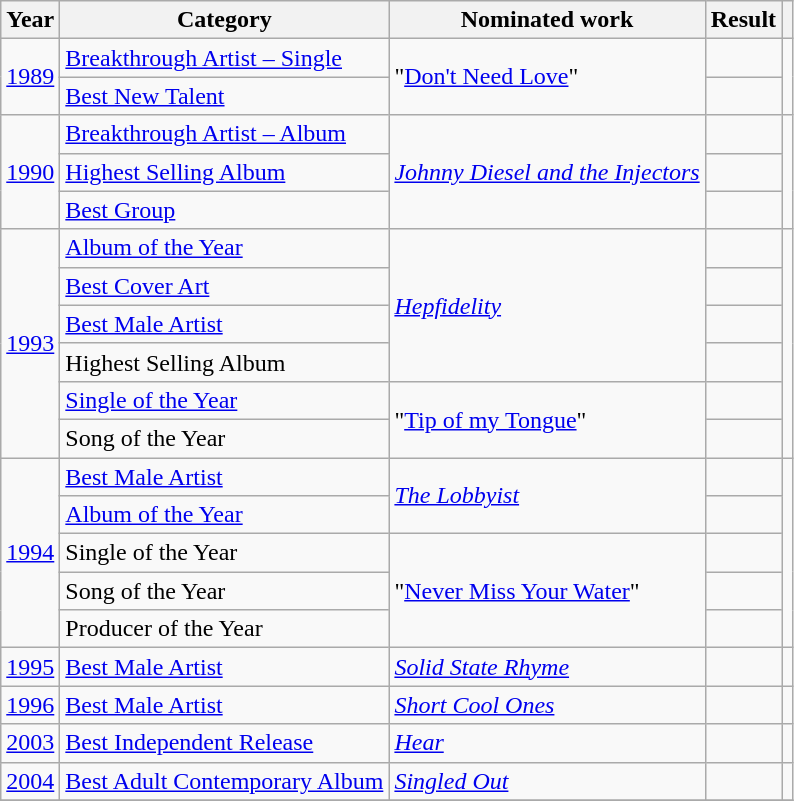<table class="wikitable">
<tr>
<th>Year</th>
<th>Category</th>
<th>Nominated work</th>
<th>Result</th>
<th></th>
</tr>
<tr>
<td rowspan="2"><a href='#'>1989</a></td>
<td><a href='#'>Breakthrough Artist – Single</a></td>
<td rowspan="2">"<a href='#'>Don't Need Love</a>"</td>
<td></td>
<td rowspan="2"></td>
</tr>
<tr>
<td><a href='#'>Best New Talent</a></td>
<td></td>
</tr>
<tr>
<td rowspan="3"><a href='#'>1990</a></td>
<td><a href='#'>Breakthrough Artist – Album</a></td>
<td rowspan="3"><em><a href='#'>Johnny Diesel and the Injectors</a></em></td>
<td></td>
<td rowspan="3"></td>
</tr>
<tr>
<td><a href='#'>Highest Selling Album</a></td>
<td></td>
</tr>
<tr>
<td><a href='#'>Best Group</a></td>
<td></td>
</tr>
<tr>
<td rowspan="6"><a href='#'>1993</a></td>
<td><a href='#'>Album of the Year</a></td>
<td rowspan="4"><em><a href='#'>Hepfidelity</a></em></td>
<td></td>
<td rowspan="6"></td>
</tr>
<tr>
<td><a href='#'>Best Cover Art</a></td>
<td></td>
</tr>
<tr>
<td><a href='#'>Best Male Artist</a></td>
<td></td>
</tr>
<tr>
<td>Highest Selling Album</td>
<td></td>
</tr>
<tr>
<td><a href='#'>Single of the Year</a></td>
<td rowspan="2">"<a href='#'>Tip of my Tongue</a>"</td>
<td></td>
</tr>
<tr>
<td>Song of the Year</td>
<td></td>
</tr>
<tr>
<td rowspan="5"><a href='#'>1994</a></td>
<td><a href='#'>Best Male Artist</a></td>
<td rowspan="2"><em><a href='#'>The Lobbyist</a></em></td>
<td></td>
<td rowspan="5"></td>
</tr>
<tr>
<td><a href='#'>Album of the Year</a></td>
<td></td>
</tr>
<tr>
<td>Single of the Year</td>
<td rowspan="3">"<a href='#'>Never Miss Your Water</a>"</td>
<td></td>
</tr>
<tr>
<td>Song of the Year</td>
<td></td>
</tr>
<tr>
<td>Producer of the Year</td>
<td></td>
</tr>
<tr>
<td><a href='#'>1995</a></td>
<td><a href='#'>Best Male Artist</a></td>
<td><em><a href='#'>Solid State Rhyme</a></em></td>
<td></td>
<td></td>
</tr>
<tr>
<td><a href='#'>1996</a></td>
<td><a href='#'>Best Male Artist</a></td>
<td><em><a href='#'>Short Cool Ones</a></em></td>
<td></td>
<td></td>
</tr>
<tr>
<td><a href='#'>2003</a></td>
<td><a href='#'>Best Independent Release</a></td>
<td><em><a href='#'>Hear</a></em></td>
<td></td>
<td></td>
</tr>
<tr>
<td><a href='#'>2004</a></td>
<td><a href='#'>Best Adult Contemporary Album</a></td>
<td><em><a href='#'>Singled Out</a></em></td>
<td></td>
<td></td>
</tr>
<tr>
</tr>
</table>
